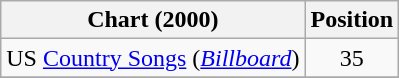<table class="wikitable sortable">
<tr>
<th scope="col">Chart (2000)</th>
<th scope="col">Position</th>
</tr>
<tr>
<td>US <a href='#'>Country Songs</a> (<em><a href='#'>Billboard</a></em>)</td>
<td align="center">35</td>
</tr>
<tr>
</tr>
</table>
